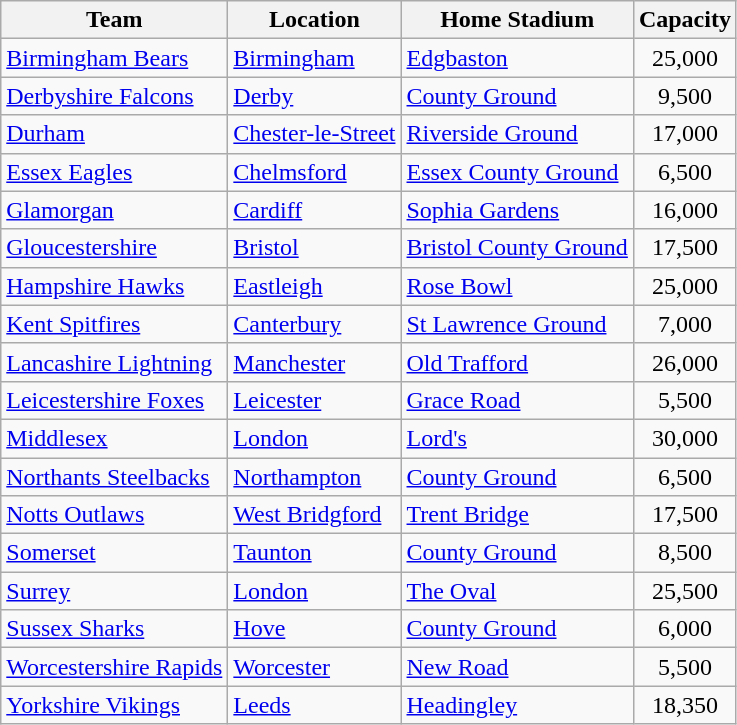<table class="wikitable sortable">
<tr>
<th>Team</th>
<th>Location</th>
<th>Home Stadium</th>
<th>Capacity</th>
</tr>
<tr>
<td><a href='#'>Birmingham Bears</a></td>
<td><a href='#'>Birmingham</a></td>
<td><a href='#'>Edgbaston</a></td>
<td style="text-align:center">25,000</td>
</tr>
<tr>
<td><a href='#'>Derbyshire Falcons</a></td>
<td><a href='#'>Derby</a></td>
<td><a href='#'>County Ground</a></td>
<td style="text-align:center">9,500</td>
</tr>
<tr>
<td><a href='#'>Durham</a></td>
<td><a href='#'>Chester-le-Street</a></td>
<td><a href='#'>Riverside Ground</a></td>
<td style="text-align:center">17,000</td>
</tr>
<tr>
<td><a href='#'>Essex Eagles</a></td>
<td><a href='#'>Chelmsford</a></td>
<td><a href='#'>Essex County Ground</a></td>
<td style="text-align:center">6,500</td>
</tr>
<tr>
<td><a href='#'>Glamorgan</a></td>
<td><a href='#'>Cardiff</a></td>
<td><a href='#'>Sophia Gardens</a></td>
<td style="text-align:center">16,000</td>
</tr>
<tr>
<td><a href='#'>Gloucestershire</a></td>
<td><a href='#'>Bristol</a></td>
<td><a href='#'>Bristol County Ground</a></td>
<td style="text-align:center">17,500</td>
</tr>
<tr>
<td><a href='#'>Hampshire Hawks</a></td>
<td><a href='#'>Eastleigh</a></td>
<td><a href='#'>Rose Bowl</a></td>
<td style="text-align:center">25,000</td>
</tr>
<tr>
<td><a href='#'>Kent Spitfires</a></td>
<td><a href='#'>Canterbury</a></td>
<td><a href='#'>St Lawrence Ground</a></td>
<td style="text-align:center">7,000</td>
</tr>
<tr>
<td><a href='#'>Lancashire Lightning</a></td>
<td><a href='#'>Manchester</a> </td>
<td><a href='#'>Old Trafford</a></td>
<td style="text-align:center">26,000</td>
</tr>
<tr>
<td><a href='#'>Leicestershire Foxes</a></td>
<td><a href='#'>Leicester</a></td>
<td><a href='#'>Grace Road</a></td>
<td style="text-align:center">5,500</td>
</tr>
<tr>
<td><a href='#'>Middlesex</a></td>
<td><a href='#'>London</a> </td>
<td><a href='#'>Lord's</a></td>
<td style="text-align:center">30,000</td>
</tr>
<tr>
<td><a href='#'>Northants Steelbacks</a></td>
<td><a href='#'>Northampton</a></td>
<td><a href='#'>County Ground</a></td>
<td style="text-align:center">6,500</td>
</tr>
<tr>
<td><a href='#'>Notts Outlaws</a></td>
<td><a href='#'>West Bridgford</a></td>
<td><a href='#'>Trent Bridge</a></td>
<td style="text-align:center">17,500</td>
</tr>
<tr>
<td><a href='#'>Somerset</a></td>
<td><a href='#'>Taunton</a></td>
<td><a href='#'>County Ground</a></td>
<td style="text-align:center">8,500</td>
</tr>
<tr>
<td><a href='#'>Surrey</a></td>
<td><a href='#'>London</a> </td>
<td><a href='#'>The Oval</a></td>
<td style="text-align:center">25,500</td>
</tr>
<tr>
<td><a href='#'>Sussex Sharks</a></td>
<td><a href='#'>Hove</a></td>
<td><a href='#'>County Ground</a></td>
<td style="text-align:center">6,000</td>
</tr>
<tr>
<td><a href='#'>Worcestershire Rapids</a></td>
<td><a href='#'>Worcester</a></td>
<td><a href='#'>New Road</a></td>
<td style="text-align:center">5,500</td>
</tr>
<tr>
<td><a href='#'>Yorkshire Vikings</a></td>
<td><a href='#'>Leeds</a></td>
<td><a href='#'>Headingley</a></td>
<td style="text-align:center">18,350</td>
</tr>
</table>
